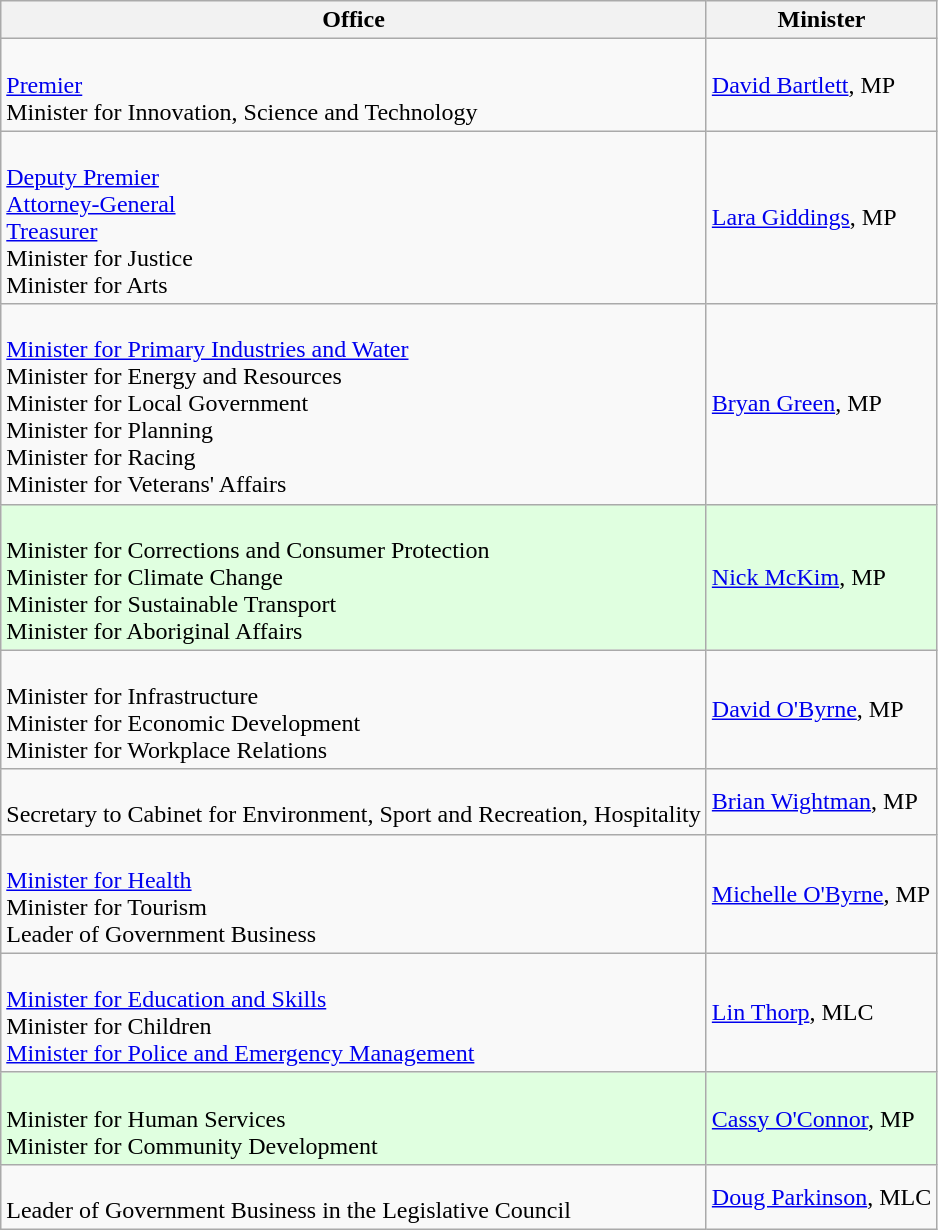<table class="wikitable">
<tr>
<th>Office</th>
<th>Minister</th>
</tr>
<tr>
<td><br><a href='#'>Premier</a><br>
Minister for Innovation, Science and Technology</td>
<td><a href='#'>David Bartlett</a>, MP</td>
</tr>
<tr>
<td><br><a href='#'>Deputy Premier</a><br>
<a href='#'>Attorney-General</a><br>
<a href='#'>Treasurer</a><br>
Minister for Justice<br>
Minister for Arts<br></td>
<td><a href='#'>Lara Giddings</a>, MP</td>
</tr>
<tr>
<td><br><a href='#'>Minister for Primary Industries and Water</a><br>
Minister for Energy and Resources<br>
Minister for Local Government<br>
Minister for Planning<br>
Minister for Racing<br>
Minister for Veterans' Affairs<br></td>
<td><a href='#'>Bryan Green</a>, MP</td>
</tr>
<tr bgcolor="#e0ffe0">
<td><br>Minister for Corrections and Consumer Protection<br>
Minister for Climate Change<br>
Minister for Sustainable Transport<br>
Minister for Aboriginal Affairs<br></td>
<td><a href='#'>Nick McKim</a>, MP</td>
</tr>
<tr>
<td><br>Minister for Infrastructure<br>
Minister for Economic Development<br>
Minister for Workplace Relations<br></td>
<td><a href='#'>David O'Byrne</a>, MP</td>
</tr>
<tr>
<td><br>Secretary to Cabinet for Environment, Sport and Recreation, Hospitality<br></td>
<td><a href='#'>Brian Wightman</a>, MP</td>
</tr>
<tr>
<td><br><a href='#'>Minister for Health</a><br>
Minister for Tourism<br>
Leader of Government Business<br></td>
<td><a href='#'>Michelle O'Byrne</a>, MP</td>
</tr>
<tr>
<td><br><a href='#'>Minister for Education and Skills</a><br>
Minister for Children<br>
<a href='#'>Minister for Police and Emergency Management</a><br></td>
<td><a href='#'>Lin Thorp</a>, MLC</td>
</tr>
<tr bgcolor="#e0ffe0">
<td><br>Minister for Human Services<br>
Minister for Community Development<br></td>
<td><a href='#'>Cassy O'Connor</a>, MP</td>
</tr>
<tr>
<td><br>Leader of Government Business in the Legislative Council</td>
<td><a href='#'>Doug Parkinson</a>, MLC</td>
</tr>
</table>
